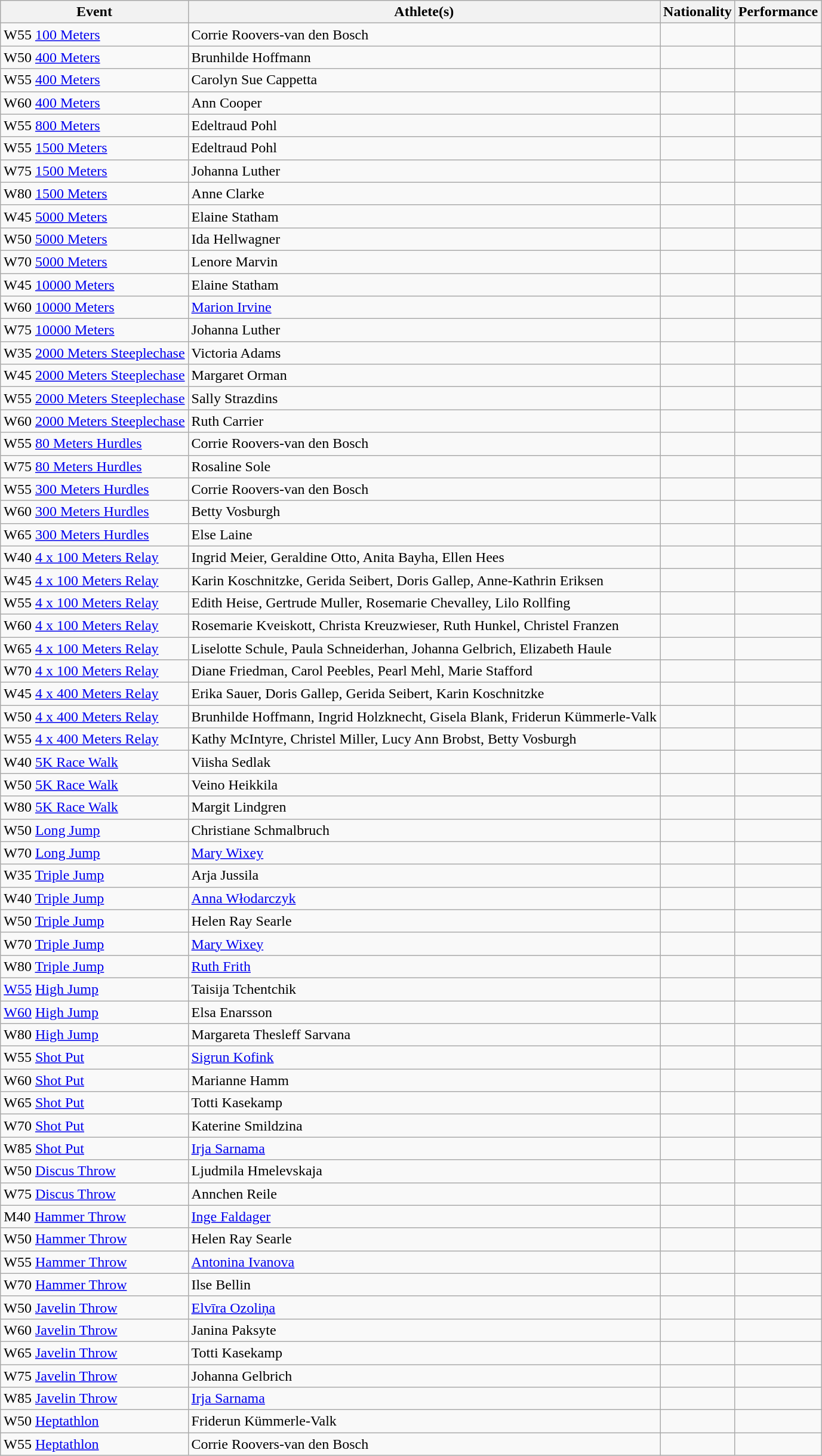<table class="wikitable">
<tr>
<th>Event</th>
<th>Athlete(s)</th>
<th>Nationality</th>
<th>Performance</th>
</tr>
<tr>
<td>W55 <a href='#'>100 Meters</a></td>
<td>Corrie Roovers-van den Bosch</td>
<td></td>
<td></td>
</tr>
<tr>
<td>W50 <a href='#'>400 Meters</a></td>
<td>Brunhilde Hoffmann</td>
<td></td>
<td></td>
</tr>
<tr>
<td>W55 <a href='#'>400 Meters</a></td>
<td>Carolyn Sue Cappetta</td>
<td></td>
<td></td>
</tr>
<tr>
<td>W60 <a href='#'>400 Meters</a></td>
<td>Ann Cooper</td>
<td></td>
<td></td>
</tr>
<tr>
<td>W55 <a href='#'>800 Meters</a></td>
<td>Edeltraud Pohl</td>
<td></td>
<td></td>
</tr>
<tr>
<td>W55 <a href='#'>1500 Meters</a></td>
<td>Edeltraud Pohl</td>
<td></td>
<td></td>
</tr>
<tr>
<td>W75 <a href='#'>1500 Meters</a></td>
<td>Johanna Luther</td>
<td></td>
<td></td>
</tr>
<tr>
<td>W80 <a href='#'>1500 Meters</a></td>
<td>Anne Clarke</td>
<td></td>
<td></td>
</tr>
<tr>
<td>W45 <a href='#'>5000 Meters</a></td>
<td>Elaine Statham</td>
<td></td>
<td></td>
</tr>
<tr>
<td>W50 <a href='#'>5000 Meters</a></td>
<td>Ida Hellwagner</td>
<td></td>
<td></td>
</tr>
<tr>
<td>W70 <a href='#'>5000 Meters</a></td>
<td>Lenore Marvin</td>
<td></td>
<td></td>
</tr>
<tr>
<td>W45 <a href='#'>10000 Meters</a></td>
<td>Elaine Statham</td>
<td></td>
<td></td>
</tr>
<tr>
<td>W60 <a href='#'>10000 Meters</a></td>
<td><a href='#'>Marion Irvine</a></td>
<td></td>
<td></td>
</tr>
<tr>
<td>W75 <a href='#'>10000 Meters</a></td>
<td>Johanna Luther</td>
<td></td>
<td></td>
</tr>
<tr>
<td>W35 <a href='#'>2000 Meters Steeplechase</a></td>
<td>Victoria Adams</td>
<td></td>
<td></td>
</tr>
<tr>
<td>W45 <a href='#'>2000 Meters Steeplechase</a></td>
<td>Margaret Orman</td>
<td></td>
<td></td>
</tr>
<tr>
<td>W55 <a href='#'>2000 Meters Steeplechase</a></td>
<td>Sally Strazdins</td>
<td></td>
<td></td>
</tr>
<tr>
<td>W60 <a href='#'>2000 Meters Steeplechase</a></td>
<td>Ruth Carrier</td>
<td></td>
<td></td>
</tr>
<tr>
<td>W55 <a href='#'>80 Meters Hurdles</a></td>
<td>Corrie Roovers-van den Bosch</td>
<td></td>
<td></td>
</tr>
<tr>
<td>W75 <a href='#'>80 Meters Hurdles</a></td>
<td>Rosaline Sole</td>
<td></td>
<td></td>
</tr>
<tr>
<td>W55 <a href='#'>300 Meters Hurdles</a></td>
<td>Corrie Roovers-van den Bosch</td>
<td></td>
<td></td>
</tr>
<tr>
<td>W60 <a href='#'>300 Meters Hurdles</a></td>
<td>Betty Vosburgh</td>
<td></td>
<td></td>
</tr>
<tr>
<td>W65 <a href='#'>300 Meters Hurdles</a></td>
<td>Else Laine</td>
<td></td>
<td></td>
</tr>
<tr>
<td>W40 <a href='#'>4 x 100 Meters Relay</a></td>
<td>Ingrid Meier, Geraldine Otto, Anita Bayha, Ellen Hees</td>
<td></td>
<td></td>
</tr>
<tr>
<td>W45 <a href='#'>4 x 100 Meters Relay</a></td>
<td>Karin Koschnitzke, Gerida Seibert, Doris Gallep, Anne-Kathrin Eriksen</td>
<td></td>
<td></td>
</tr>
<tr>
<td>W55 <a href='#'>4 x 100 Meters Relay</a></td>
<td>Edith Heise, Gertrude Muller, Rosemarie Chevalley, Lilo Rollfing</td>
<td></td>
<td></td>
</tr>
<tr>
<td>W60 <a href='#'>4 x 100 Meters Relay</a></td>
<td>Rosemarie Kveiskott, Christa Kreuzwieser, Ruth Hunkel, Christel Franzen</td>
<td></td>
<td></td>
</tr>
<tr>
<td>W65 <a href='#'>4 x 100 Meters Relay</a></td>
<td>Liselotte Schule, Paula Schneiderhan, Johanna Gelbrich, Elizabeth Haule</td>
<td></td>
<td></td>
</tr>
<tr>
<td>W70 <a href='#'>4 x 100 Meters Relay</a></td>
<td>Diane Friedman, Carol Peebles, Pearl Mehl, Marie Stafford</td>
<td></td>
<td></td>
</tr>
<tr>
<td>W45 <a href='#'>4 x 400 Meters Relay</a></td>
<td>Erika Sauer, Doris Gallep, Gerida Seibert, Karin Koschnitzke</td>
<td></td>
<td></td>
</tr>
<tr>
<td>W50 <a href='#'>4 x 400 Meters Relay</a></td>
<td>Brunhilde Hoffmann, Ingrid Holzknecht, Gisela Blank, Friderun Kümmerle-Valk</td>
<td></td>
<td></td>
</tr>
<tr>
<td>W55 <a href='#'>4 x 400 Meters Relay</a></td>
<td>Kathy McIntyre, Christel Miller, Lucy Ann Brobst, Betty Vosburgh</td>
<td></td>
<td></td>
</tr>
<tr>
<td>W40 <a href='#'>5K Race Walk</a></td>
<td>Viisha Sedlak</td>
<td></td>
<td></td>
</tr>
<tr>
<td>W50 <a href='#'>5K Race Walk</a></td>
<td>Veino Heikkila</td>
<td></td>
<td></td>
</tr>
<tr>
<td>W80 <a href='#'>5K Race Walk</a></td>
<td>Margit Lindgren</td>
<td></td>
<td></td>
</tr>
<tr>
<td>W50 <a href='#'>Long Jump</a></td>
<td>Christiane Schmalbruch</td>
<td></td>
<td></td>
</tr>
<tr>
<td>W70 <a href='#'>Long Jump</a></td>
<td><a href='#'>Mary Wixey</a></td>
<td></td>
<td></td>
</tr>
<tr>
<td>W35 <a href='#'>Triple Jump</a></td>
<td>Arja Jussila</td>
<td></td>
<td></td>
</tr>
<tr>
<td>W40 <a href='#'>Triple Jump</a></td>
<td><a href='#'>Anna Włodarczyk</a></td>
<td></td>
<td></td>
</tr>
<tr>
<td>W50 <a href='#'>Triple Jump</a></td>
<td>Helen Ray Searle</td>
<td></td>
<td></td>
</tr>
<tr>
<td>W70 <a href='#'>Triple Jump</a></td>
<td><a href='#'>Mary Wixey</a></td>
<td></td>
<td></td>
</tr>
<tr>
<td>W80 <a href='#'>Triple Jump</a></td>
<td><a href='#'>Ruth Frith</a></td>
<td></td>
<td></td>
</tr>
<tr>
<td><a href='#'>W55</a> <a href='#'>High Jump</a></td>
<td>Taisija Tchentchik</td>
<td></td>
<td></td>
</tr>
<tr>
<td><a href='#'>W60</a> <a href='#'>High Jump</a></td>
<td>Elsa Enarsson</td>
<td></td>
<td></td>
</tr>
<tr>
<td>W80 <a href='#'>High Jump</a></td>
<td>Margareta Thesleff Sarvana</td>
<td></td>
<td></td>
</tr>
<tr>
<td>W55 <a href='#'>Shot Put</a></td>
<td><a href='#'>Sigrun Kofink</a></td>
<td></td>
<td></td>
</tr>
<tr>
<td>W60 <a href='#'>Shot Put</a></td>
<td>Marianne Hamm</td>
<td></td>
<td></td>
</tr>
<tr>
<td>W65 <a href='#'>Shot Put</a></td>
<td>Totti Kasekamp</td>
<td></td>
<td></td>
</tr>
<tr>
<td>W70 <a href='#'>Shot Put</a></td>
<td>Katerine Smildzina</td>
<td></td>
<td></td>
</tr>
<tr>
<td>W85 <a href='#'>Shot Put</a></td>
<td><a href='#'>Irja Sarnama</a></td>
<td></td>
<td></td>
</tr>
<tr>
<td>W50 <a href='#'>Discus Throw</a></td>
<td>Ljudmila Hmelevskaja</td>
<td></td>
<td></td>
</tr>
<tr>
<td>W75 <a href='#'>Discus Throw</a></td>
<td>Annchen Reile</td>
<td></td>
<td></td>
</tr>
<tr>
<td>M40 <a href='#'>Hammer Throw</a></td>
<td><a href='#'>Inge Faldager</a></td>
<td></td>
<td></td>
</tr>
<tr>
<td>W50 <a href='#'>Hammer Throw</a></td>
<td>Helen Ray Searle</td>
<td></td>
<td></td>
</tr>
<tr>
<td>W55 <a href='#'>Hammer Throw</a></td>
<td><a href='#'>Antonina Ivanova</a></td>
<td></td>
<td></td>
</tr>
<tr>
<td>W70 <a href='#'>Hammer Throw</a></td>
<td>Ilse Bellin</td>
<td></td>
<td></td>
</tr>
<tr>
<td>W50 <a href='#'>Javelin Throw</a></td>
<td><a href='#'>Elvīra Ozoliņa</a></td>
<td></td>
<td></td>
</tr>
<tr>
<td>W60 <a href='#'>Javelin Throw</a></td>
<td>Janina Paksyte</td>
<td></td>
<td></td>
</tr>
<tr>
<td>W65 <a href='#'>Javelin Throw</a></td>
<td>Totti Kasekamp</td>
<td></td>
<td></td>
</tr>
<tr>
<td>W75 <a href='#'>Javelin Throw</a></td>
<td>Johanna Gelbrich</td>
<td></td>
<td></td>
</tr>
<tr>
<td>W85 <a href='#'>Javelin Throw</a></td>
<td><a href='#'>Irja Sarnama</a></td>
<td></td>
<td></td>
</tr>
<tr>
<td>W50 <a href='#'>Heptathlon</a></td>
<td>Friderun Kümmerle-Valk</td>
<td></td>
<td></td>
</tr>
<tr>
<td>W55 <a href='#'>Heptathlon</a></td>
<td>Corrie Roovers-van den Bosch</td>
<td></td>
<td></td>
</tr>
</table>
